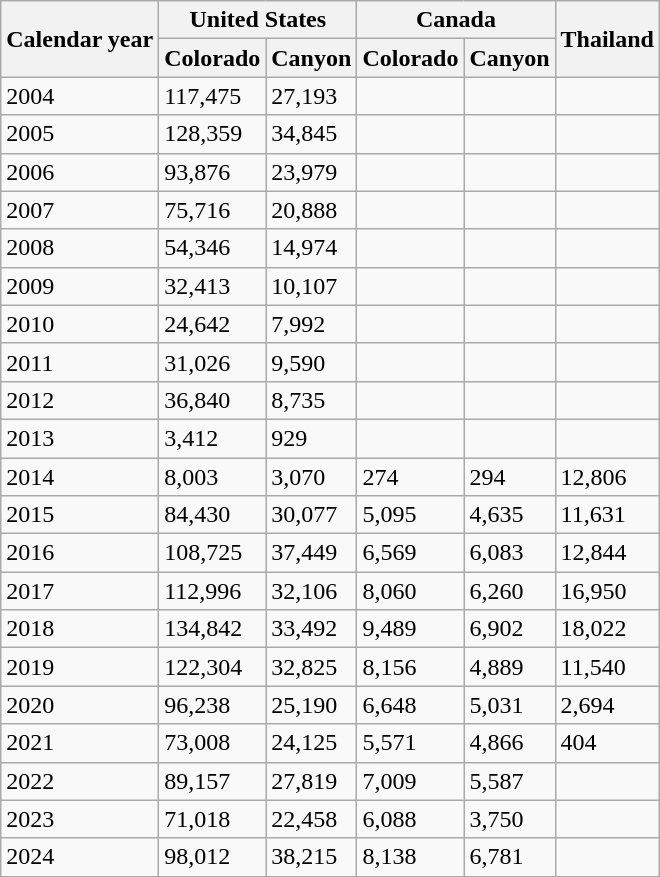<table class="wikitable">
<tr>
<th rowspan=2>Calendar year</th>
<th colspan="2">United States</th>
<th colspan="2">Canada</th>
<th rowspan="2">Thailand</th>
</tr>
<tr>
<th>Colorado</th>
<th>Canyon</th>
<th>Colorado</th>
<th>Canyon</th>
</tr>
<tr>
<td>2004</td>
<td>117,475</td>
<td>27,193</td>
<td></td>
<td></td>
<td></td>
</tr>
<tr>
<td>2005</td>
<td>128,359</td>
<td>34,845</td>
<td></td>
<td></td>
<td></td>
</tr>
<tr>
<td>2006</td>
<td>93,876</td>
<td>23,979</td>
<td></td>
<td></td>
<td></td>
</tr>
<tr>
<td>2007</td>
<td>75,716</td>
<td>20,888</td>
<td></td>
<td></td>
<td></td>
</tr>
<tr>
<td>2008</td>
<td>54,346</td>
<td>14,974</td>
<td></td>
<td></td>
<td></td>
</tr>
<tr>
<td>2009</td>
<td>32,413</td>
<td>10,107</td>
<td></td>
<td></td>
<td></td>
</tr>
<tr>
<td>2010</td>
<td>24,642</td>
<td>7,992</td>
<td></td>
<td></td>
<td></td>
</tr>
<tr>
<td>2011</td>
<td>31,026</td>
<td>9,590</td>
<td></td>
<td></td>
<td></td>
</tr>
<tr>
<td>2012</td>
<td>36,840</td>
<td>8,735</td>
<td></td>
<td></td>
<td></td>
</tr>
<tr>
<td>2013</td>
<td>3,412</td>
<td>929</td>
<td></td>
<td></td>
<td></td>
</tr>
<tr>
<td>2014</td>
<td>8,003</td>
<td>3,070</td>
<td>274</td>
<td>294</td>
<td>12,806</td>
</tr>
<tr>
<td>2015</td>
<td>84,430</td>
<td>30,077</td>
<td>5,095</td>
<td>4,635</td>
<td>11,631</td>
</tr>
<tr>
<td>2016</td>
<td>108,725</td>
<td>37,449</td>
<td>6,569</td>
<td>6,083</td>
<td>12,844</td>
</tr>
<tr>
<td>2017</td>
<td>112,996</td>
<td>32,106</td>
<td>8,060</td>
<td>6,260</td>
<td>16,950</td>
</tr>
<tr>
<td>2018</td>
<td>134,842</td>
<td>33,492</td>
<td>9,489</td>
<td>6,902</td>
<td>18,022</td>
</tr>
<tr>
<td>2019</td>
<td>122,304</td>
<td>32,825</td>
<td>8,156</td>
<td>4,889</td>
<td>11,540</td>
</tr>
<tr>
<td>2020</td>
<td>96,238</td>
<td>25,190</td>
<td>6,648</td>
<td>5,031</td>
<td>2,694</td>
</tr>
<tr>
<td>2021</td>
<td>73,008</td>
<td>24,125</td>
<td>5,571</td>
<td>4,866</td>
<td>404</td>
</tr>
<tr>
<td>2022</td>
<td>89,157</td>
<td>27,819</td>
<td>7,009</td>
<td>5,587</td>
<td></td>
</tr>
<tr>
<td>2023</td>
<td>71,018</td>
<td>22,458</td>
<td>6,088</td>
<td>3,750</td>
<td></td>
</tr>
<tr>
<td>2024</td>
<td>98,012</td>
<td>38,215</td>
<td>8,138</td>
<td>6,781</td>
<td></td>
</tr>
</table>
